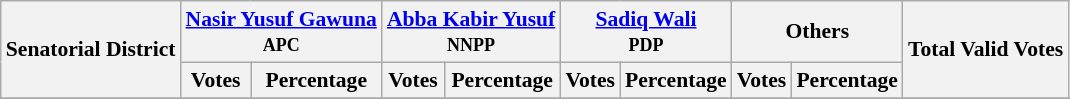<table class="wikitable sortable" style=" font-size: 90%">
<tr>
<th rowspan="2">Senatorial District</th>
<th colspan="2"><a href='#'>Nasir Yusuf Gawuna</a><br><small>APC</small></th>
<th colspan="2"><a href='#'>Abba Kabir Yusuf</a><br><small>NNPP</small></th>
<th colspan="2"><a href='#'>Sadiq Wali</a><br><small>PDP</small></th>
<th colspan="2">Others</th>
<th rowspan="2">Total Valid Votes</th>
</tr>
<tr>
<th>Votes</th>
<th>Percentage</th>
<th>Votes</th>
<th>Percentage</th>
<th>Votes</th>
<th>Percentage</th>
<th>Votes</th>
<th>Percentage</th>
</tr>
<tr>
</tr>
<tr>
</tr>
<tr>
</tr>
<tr>
</tr>
<tr>
</tr>
<tr>
</tr>
</table>
